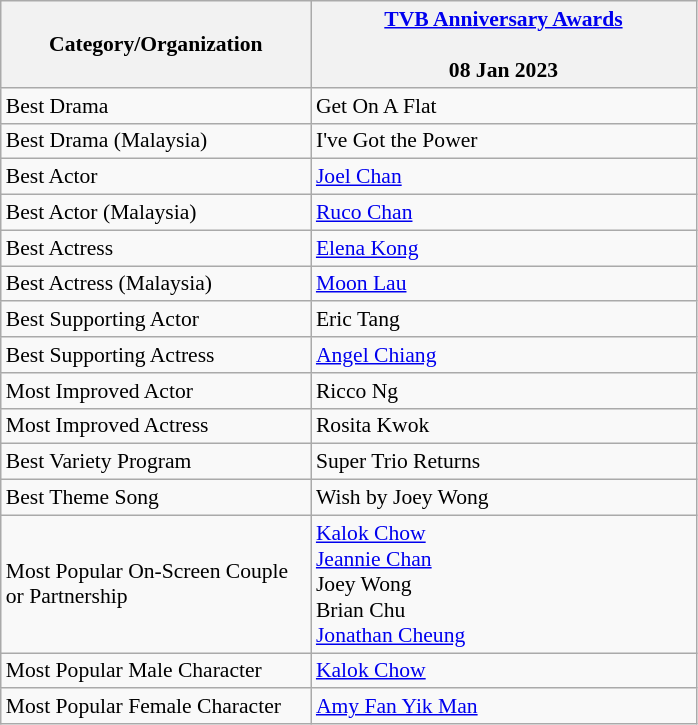<table class="wikitable" style="font-size: 90%;">
<tr>
<th style="width:200px;">Category/Organization</th>
<th style="width:250px;"><a href='#'>TVB Anniversary Awards</a><br><br>08 Jan 2023</th>
</tr>
<tr>
<td>Best Drama</td>
<td>Get On A Flat</td>
</tr>
<tr>
<td>Best Drama (Malaysia)</td>
<td>I've Got the Power</td>
</tr>
<tr>
<td>Best Actor</td>
<td><a href='#'>Joel Chan</a></td>
</tr>
<tr>
<td>Best Actor (Malaysia)</td>
<td><a href='#'>Ruco Chan</a></td>
</tr>
<tr>
<td>Best Actress</td>
<td><a href='#'>Elena Kong</a></td>
</tr>
<tr>
<td>Best Actress (Malaysia)</td>
<td><a href='#'>Moon Lau</a></td>
</tr>
<tr>
<td>Best Supporting Actor</td>
<td>Eric Tang</td>
</tr>
<tr>
<td>Best Supporting Actress</td>
<td><a href='#'>Angel Chiang</a></td>
</tr>
<tr>
<td>Most Improved Actor</td>
<td>Ricco Ng</td>
</tr>
<tr>
<td>Most Improved Actress</td>
<td>Rosita Kwok</td>
</tr>
<tr>
<td>Best Variety Program</td>
<td>Super Trio Returns</td>
</tr>
<tr>
<td>Best Theme Song</td>
<td>Wish by Joey Wong</td>
</tr>
<tr>
<td>Most Popular On-Screen Couple or Partnership</td>
<td><a href='#'>Kalok Chow</a> <br><a href='#'>Jeannie Chan</a> <br>Joey Wong <br>Brian Chu <br><a href='#'>Jonathan Cheung</a></td>
</tr>
<tr>
<td>Most Popular Male Character</td>
<td><a href='#'>Kalok Chow</a></td>
</tr>
<tr>
<td>Most Popular Female Character</td>
<td><a href='#'>Amy Fan Yik Man</a></td>
</tr>
</table>
